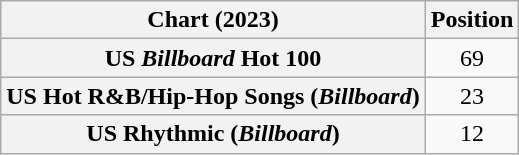<table class="wikitable sortable plainrowheaders" style="text-align:center">
<tr>
<th scope="col">Chart (2023)</th>
<th scope="col">Position</th>
</tr>
<tr>
<th scope="row">US <em>Billboard</em> Hot 100</th>
<td>69</td>
</tr>
<tr>
<th scope="row">US Hot R&B/Hip-Hop Songs (<em>Billboard</em>)</th>
<td>23</td>
</tr>
<tr>
<th scope="row">US Rhythmic (<em>Billboard</em>)</th>
<td>12</td>
</tr>
</table>
